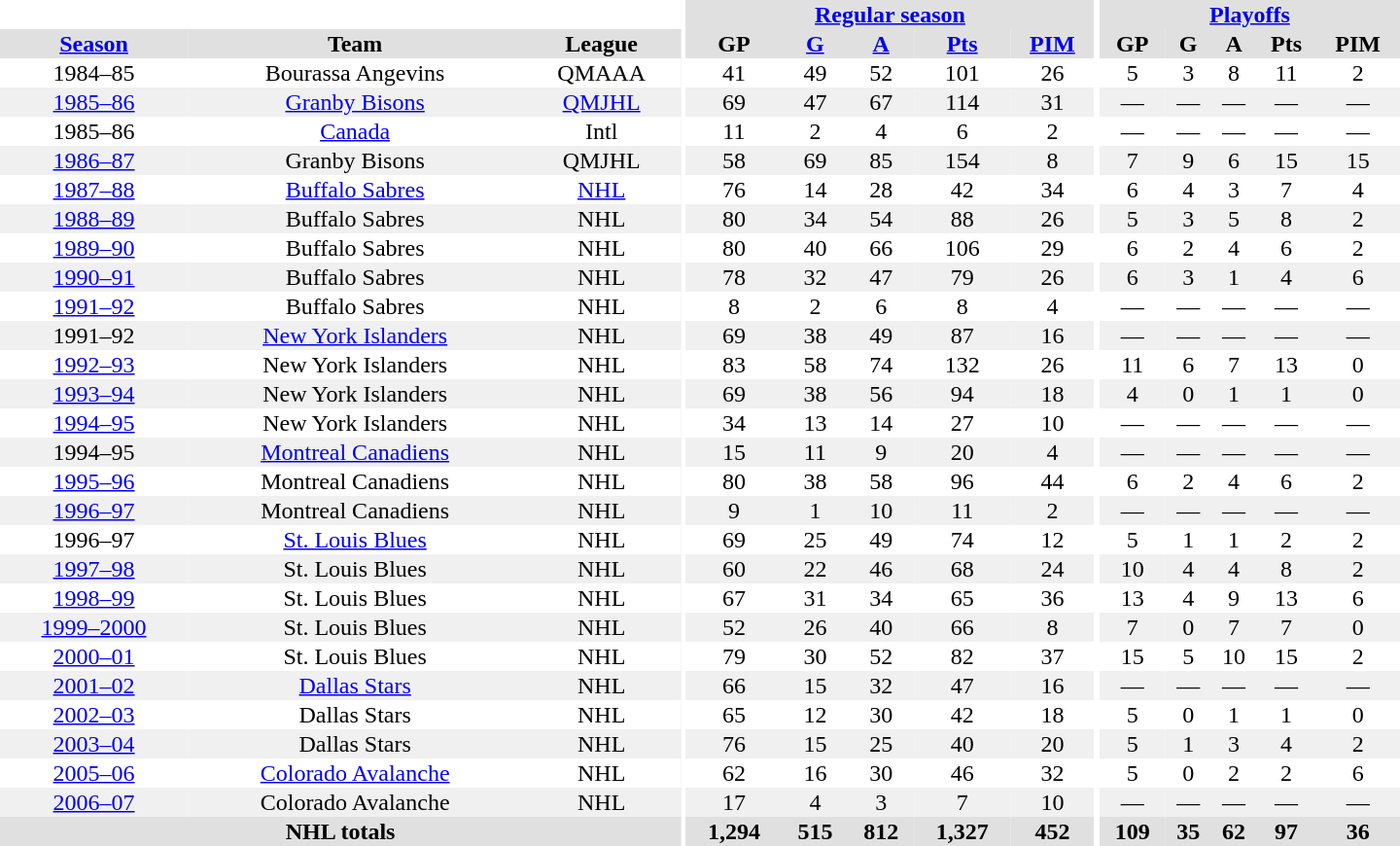<table border="0" cellpadding="1" cellspacing="0" style="text-align:center; width:60em">
<tr bgcolor="#e0e0e0">
<th colspan="3"  bgcolor="#ffffff"></th>
<th rowspan="99" bgcolor="#ffffff"></th>
<th colspan="5"><a href='#'>Regular season</a></th>
<th rowspan="99" bgcolor="#ffffff"></th>
<th colspan="5"><a href='#'>Playoffs</a></th>
</tr>
<tr bgcolor="#e0e0e0">
<th><a href='#'>Season</a></th>
<th>Team</th>
<th>League</th>
<th>GP</th>
<th><a href='#'>G</a></th>
<th><a href='#'>A</a></th>
<th><a href='#'>Pts</a></th>
<th><a href='#'>PIM</a></th>
<th>GP</th>
<th>G</th>
<th>A</th>
<th>Pts</th>
<th>PIM</th>
</tr>
<tr>
<td>1984–85</td>
<td>Bourassa Angevins</td>
<td>QMAAA</td>
<td>41</td>
<td>49</td>
<td>52</td>
<td>101</td>
<td>26</td>
<td>5</td>
<td>3</td>
<td>8</td>
<td>11</td>
<td>2</td>
</tr>
<tr bgcolor="#f0f0f0">
<td><a href='#'>1985–86</a></td>
<td><a href='#'>Granby Bisons</a></td>
<td><a href='#'>QMJHL</a></td>
<td>69</td>
<td>47</td>
<td>67</td>
<td>114</td>
<td>31</td>
<td>—</td>
<td>—</td>
<td>—</td>
<td>—</td>
<td>—</td>
</tr>
<tr>
<td>1985–86</td>
<td><a href='#'>Canada</a></td>
<td>Intl</td>
<td>11</td>
<td>2</td>
<td>4</td>
<td>6</td>
<td>2</td>
<td>—</td>
<td>—</td>
<td>—</td>
<td>—</td>
<td>—</td>
</tr>
<tr bgcolor="#f0f0f0">
<td><a href='#'>1986–87</a></td>
<td>Granby Bisons</td>
<td>QMJHL</td>
<td>58</td>
<td>69</td>
<td>85</td>
<td>154</td>
<td>8</td>
<td>7</td>
<td>9</td>
<td>6</td>
<td>15</td>
<td>15</td>
</tr>
<tr>
<td><a href='#'>1987–88</a></td>
<td><a href='#'>Buffalo Sabres</a></td>
<td><a href='#'>NHL</a></td>
<td>76</td>
<td>14</td>
<td>28</td>
<td>42</td>
<td>34</td>
<td>6</td>
<td>4</td>
<td>3</td>
<td>7</td>
<td>4</td>
</tr>
<tr bgcolor="#f0f0f0">
<td><a href='#'>1988–89</a></td>
<td>Buffalo Sabres</td>
<td>NHL</td>
<td>80</td>
<td>34</td>
<td>54</td>
<td>88</td>
<td>26</td>
<td>5</td>
<td>3</td>
<td>5</td>
<td>8</td>
<td>2</td>
</tr>
<tr>
<td><a href='#'>1989–90</a></td>
<td>Buffalo Sabres</td>
<td>NHL</td>
<td>80</td>
<td>40</td>
<td>66</td>
<td>106</td>
<td>29</td>
<td>6</td>
<td>2</td>
<td>4</td>
<td>6</td>
<td>2</td>
</tr>
<tr bgcolor="#f0f0f0">
<td><a href='#'>1990–91</a></td>
<td>Buffalo Sabres</td>
<td>NHL</td>
<td>78</td>
<td>32</td>
<td>47</td>
<td>79</td>
<td>26</td>
<td>6</td>
<td>3</td>
<td>1</td>
<td>4</td>
<td>6</td>
</tr>
<tr>
<td><a href='#'>1991–92</a></td>
<td>Buffalo Sabres</td>
<td>NHL</td>
<td>8</td>
<td>2</td>
<td>6</td>
<td>8</td>
<td>4</td>
<td>—</td>
<td>—</td>
<td>—</td>
<td>—</td>
<td>—</td>
</tr>
<tr bgcolor="#f0f0f0">
<td>1991–92</td>
<td><a href='#'>New York Islanders</a></td>
<td>NHL</td>
<td>69</td>
<td>38</td>
<td>49</td>
<td>87</td>
<td>16</td>
<td>—</td>
<td>—</td>
<td>—</td>
<td>—</td>
<td>—</td>
</tr>
<tr>
<td><a href='#'>1992–93</a></td>
<td>New York Islanders</td>
<td>NHL</td>
<td>83</td>
<td>58</td>
<td>74</td>
<td>132</td>
<td>26</td>
<td>11</td>
<td>6</td>
<td>7</td>
<td>13</td>
<td>0</td>
</tr>
<tr bgcolor="#f0f0f0">
<td><a href='#'>1993–94</a></td>
<td>New York Islanders</td>
<td>NHL</td>
<td>69</td>
<td>38</td>
<td>56</td>
<td>94</td>
<td>18</td>
<td>4</td>
<td>0</td>
<td>1</td>
<td>1</td>
<td>0</td>
</tr>
<tr>
<td><a href='#'>1994–95</a></td>
<td>New York Islanders</td>
<td>NHL</td>
<td>34</td>
<td>13</td>
<td>14</td>
<td>27</td>
<td>10</td>
<td>—</td>
<td>—</td>
<td>—</td>
<td>—</td>
<td>—</td>
</tr>
<tr bgcolor="#f0f0f0">
<td>1994–95</td>
<td><a href='#'>Montreal Canadiens</a></td>
<td>NHL</td>
<td>15</td>
<td>11</td>
<td>9</td>
<td>20</td>
<td>4</td>
<td>—</td>
<td>—</td>
<td>—</td>
<td>—</td>
<td>—</td>
</tr>
<tr>
<td><a href='#'>1995–96</a></td>
<td>Montreal Canadiens</td>
<td>NHL</td>
<td>80</td>
<td>38</td>
<td>58</td>
<td>96</td>
<td>44</td>
<td>6</td>
<td>2</td>
<td>4</td>
<td>6</td>
<td>2</td>
</tr>
<tr bgcolor="#f0f0f0">
<td><a href='#'>1996–97</a></td>
<td>Montreal Canadiens</td>
<td>NHL</td>
<td>9</td>
<td>1</td>
<td>10</td>
<td>11</td>
<td>2</td>
<td>—</td>
<td>—</td>
<td>—</td>
<td>—</td>
<td>—</td>
</tr>
<tr>
<td>1996–97</td>
<td><a href='#'>St. Louis Blues</a></td>
<td>NHL</td>
<td>69</td>
<td>25</td>
<td>49</td>
<td>74</td>
<td>12</td>
<td>5</td>
<td>1</td>
<td>1</td>
<td>2</td>
<td>2</td>
</tr>
<tr bgcolor="#f0f0f0">
<td><a href='#'>1997–98</a></td>
<td>St. Louis Blues</td>
<td>NHL</td>
<td>60</td>
<td>22</td>
<td>46</td>
<td>68</td>
<td>24</td>
<td>10</td>
<td>4</td>
<td>4</td>
<td>8</td>
<td>2</td>
</tr>
<tr>
<td><a href='#'>1998–99</a></td>
<td>St. Louis Blues</td>
<td>NHL</td>
<td>67</td>
<td>31</td>
<td>34</td>
<td>65</td>
<td>36</td>
<td>13</td>
<td>4</td>
<td>9</td>
<td>13</td>
<td>6</td>
</tr>
<tr bgcolor="#f0f0f0">
<td><a href='#'>1999–2000</a></td>
<td>St. Louis Blues</td>
<td>NHL</td>
<td>52</td>
<td>26</td>
<td>40</td>
<td>66</td>
<td>8</td>
<td>7</td>
<td>0</td>
<td>7</td>
<td>7</td>
<td>0</td>
</tr>
<tr>
<td><a href='#'>2000–01</a></td>
<td>St. Louis Blues</td>
<td>NHL</td>
<td>79</td>
<td>30</td>
<td>52</td>
<td>82</td>
<td>37</td>
<td>15</td>
<td>5</td>
<td>10</td>
<td>15</td>
<td>2</td>
</tr>
<tr bgcolor="#f0f0f0">
<td><a href='#'>2001–02</a></td>
<td><a href='#'>Dallas Stars</a></td>
<td>NHL</td>
<td>66</td>
<td>15</td>
<td>32</td>
<td>47</td>
<td>16</td>
<td>—</td>
<td>—</td>
<td>—</td>
<td>—</td>
<td>—</td>
</tr>
<tr>
<td><a href='#'>2002–03</a></td>
<td>Dallas Stars</td>
<td>NHL</td>
<td>65</td>
<td>12</td>
<td>30</td>
<td>42</td>
<td>18</td>
<td>5</td>
<td>0</td>
<td>1</td>
<td>1</td>
<td>0</td>
</tr>
<tr bgcolor="#f0f0f0">
<td><a href='#'>2003–04</a></td>
<td>Dallas Stars</td>
<td>NHL</td>
<td>76</td>
<td>15</td>
<td>25</td>
<td>40</td>
<td>20</td>
<td>5</td>
<td>1</td>
<td>3</td>
<td>4</td>
<td>2</td>
</tr>
<tr>
<td><a href='#'>2005–06</a></td>
<td><a href='#'>Colorado Avalanche</a></td>
<td>NHL</td>
<td>62</td>
<td>16</td>
<td>30</td>
<td>46</td>
<td>32</td>
<td>5</td>
<td>0</td>
<td>2</td>
<td>2</td>
<td>6</td>
</tr>
<tr bgcolor="#f0f0f0">
<td><a href='#'>2006–07</a></td>
<td>Colorado Avalanche</td>
<td>NHL</td>
<td>17</td>
<td>4</td>
<td>3</td>
<td>7</td>
<td>10</td>
<td>—</td>
<td>—</td>
<td>—</td>
<td>—</td>
<td>—</td>
</tr>
<tr bgcolor="#e0e0e0">
<th colspan="3">NHL totals</th>
<th>1,294</th>
<th>515</th>
<th>812</th>
<th>1,327</th>
<th>452</th>
<th>109</th>
<th>35</th>
<th>62</th>
<th>97</th>
<th>36</th>
</tr>
</table>
